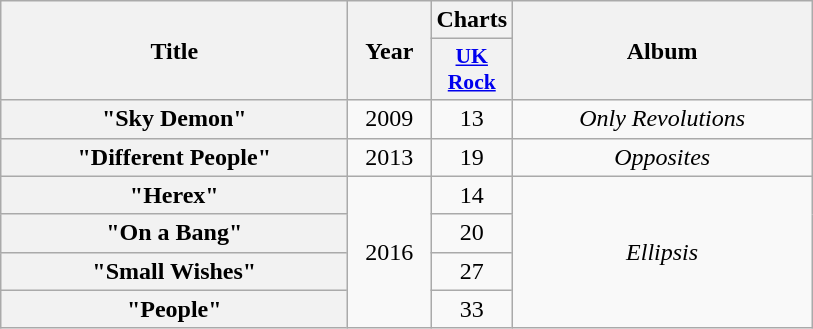<table class="wikitable plainrowheaders" style="text-align:center;">
<tr>
<th scope="col" rowspan="2" style="width:14em;">Title</th>
<th scope="col" rowspan="2" style="width:3em;">Year</th>
<th scope="col" colspan="1">Charts</th>
<th scope="col" rowspan="2" style="width:12em;">Album</th>
</tr>
<tr>
<th scope="col" style="width:3em;font-size:90%;"><a href='#'>UK<br>Rock</a><br></th>
</tr>
<tr>
<th scope="row">"Sky Demon"</th>
<td>2009</td>
<td>13</td>
<td><em>Only Revolutions</em></td>
</tr>
<tr>
<th scope="row">"Different People"</th>
<td>2013</td>
<td>19</td>
<td><em>Opposites</em></td>
</tr>
<tr>
<th scope="row">"Herex"</th>
<td rowspan="4">2016</td>
<td>14</td>
<td rowspan="4"><em>Ellipsis</em></td>
</tr>
<tr>
<th scope="row">"On a Bang"</th>
<td>20</td>
</tr>
<tr>
<th scope="row">"Small Wishes"</th>
<td>27</td>
</tr>
<tr>
<th scope="row">"People"</th>
<td>33</td>
</tr>
</table>
